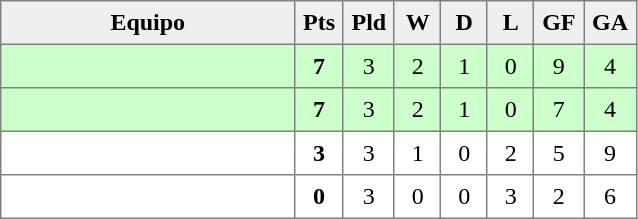<table style=border-collapse:collapse border=1 cellspacing=0 cellpadding=5>
<tr align=center bgcolor=#efefef>
<th width=185>Equipo</th>
<th width=20>Pts</th>
<th width=20>Pld</th>
<th width=20>W</th>
<th width=20>D</th>
<th width=20>L</th>
<th width=20>GF</th>
<th width=20>GA</th>
</tr>
<tr align=center bgcolor=#ccffcc>
<td style="text-align:left;"><strong></strong></td>
<td><strong>7</strong></td>
<td>3</td>
<td>2</td>
<td>1</td>
<td>0</td>
<td>9</td>
<td>4</td>
</tr>
<tr align=center bgcolor=#ccffcc>
<td style="text-align:left;"></td>
<td><strong>7</strong></td>
<td>3</td>
<td>2</td>
<td>1</td>
<td>0</td>
<td>7</td>
<td>4</td>
</tr>
<tr align=center>
<td style="text-align:left;"></td>
<td><strong>3</strong></td>
<td>3</td>
<td>1</td>
<td>0</td>
<td>2</td>
<td>5</td>
<td>9</td>
</tr>
<tr align=center>
<td style="text-align:left;"></td>
<td><strong>0</strong></td>
<td>3</td>
<td>0</td>
<td>0</td>
<td>3</td>
<td>2</td>
<td>6</td>
</tr>
</table>
